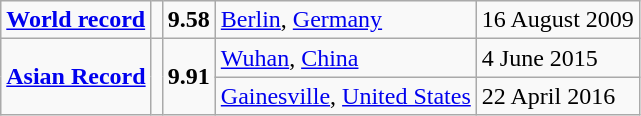<table class="wikitable">
<tr>
<td><strong><a href='#'>World record</a></strong></td>
<td></td>
<td><strong>9.58</strong></td>
<td><a href='#'>Berlin</a>, <a href='#'>Germany</a></td>
<td>16 August 2009</td>
</tr>
<tr>
<td rowspan=2><strong><a href='#'>Asian Record</a></strong></td>
<td rowspan=2></td>
<td rowspan=2><strong>9.91</strong></td>
<td><a href='#'>Wuhan</a>, <a href='#'>China</a></td>
<td>4 June 2015</td>
</tr>
<tr>
<td><a href='#'>Gainesville</a>, <a href='#'>United States</a></td>
<td>22 April 2016</td>
</tr>
</table>
